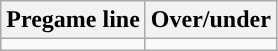<table class="wikitable">
<tr align="center">
<th>Pregame line</th>
<th>Over/under</th>
</tr>
<tr align="center">
<td></td>
<td></td>
</tr>
</table>
